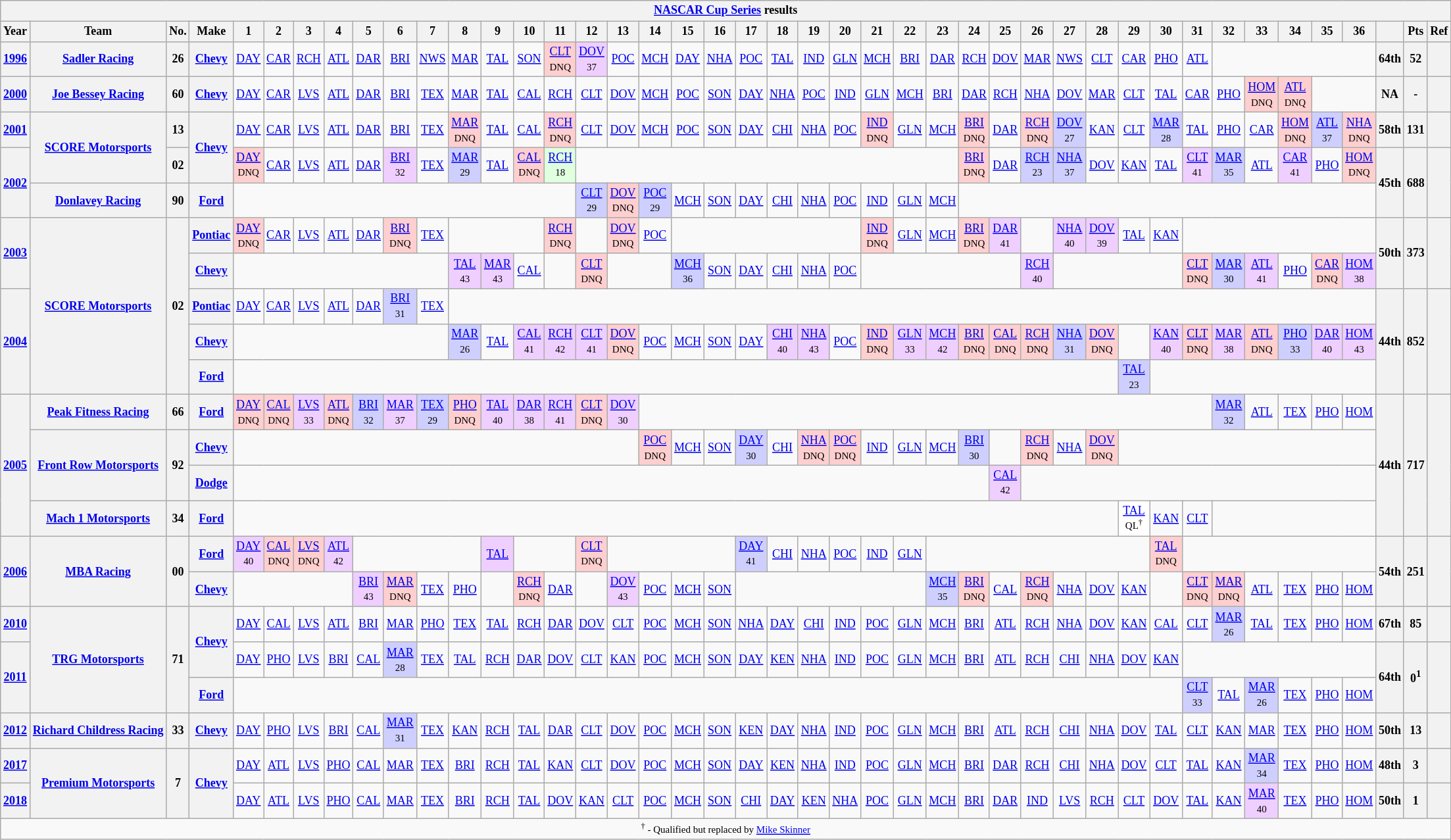<table class="wikitable" style="text-align:center; font-size:75%">
<tr>
<th colspan=45><a href='#'>NASCAR Cup Series</a> results</th>
</tr>
<tr>
<th>Year</th>
<th>Team</th>
<th>No.</th>
<th>Make</th>
<th>1</th>
<th>2</th>
<th>3</th>
<th>4</th>
<th>5</th>
<th>6</th>
<th>7</th>
<th>8</th>
<th>9</th>
<th>10</th>
<th>11</th>
<th>12</th>
<th>13</th>
<th>14</th>
<th>15</th>
<th>16</th>
<th>17</th>
<th>18</th>
<th>19</th>
<th>20</th>
<th>21</th>
<th>22</th>
<th>23</th>
<th>24</th>
<th>25</th>
<th>26</th>
<th>27</th>
<th>28</th>
<th>29</th>
<th>30</th>
<th>31</th>
<th>32</th>
<th>33</th>
<th>34</th>
<th>35</th>
<th>36</th>
<th></th>
<th>Pts</th>
<th>Ref</th>
</tr>
<tr>
<th><a href='#'>1996</a></th>
<th><a href='#'>Sadler Racing</a></th>
<th>26</th>
<th><a href='#'>Chevy</a></th>
<td><a href='#'>DAY</a></td>
<td><a href='#'>CAR</a></td>
<td><a href='#'>RCH</a></td>
<td><a href='#'>ATL</a></td>
<td><a href='#'>DAR</a></td>
<td><a href='#'>BRI</a></td>
<td><a href='#'>NWS</a></td>
<td><a href='#'>MAR</a></td>
<td><a href='#'>TAL</a></td>
<td><a href='#'>SON</a></td>
<td style="background:#FFCFCF;"><a href='#'>CLT</a><br><small>DNQ</small></td>
<td style="background:#EFCFFF;"><a href='#'>DOV</a><br><small>37</small></td>
<td><a href='#'>POC</a></td>
<td><a href='#'>MCH</a></td>
<td><a href='#'>DAY</a></td>
<td><a href='#'>NHA</a></td>
<td><a href='#'>POC</a></td>
<td><a href='#'>TAL</a></td>
<td><a href='#'>IND</a></td>
<td><a href='#'>GLN</a></td>
<td><a href='#'>MCH</a></td>
<td><a href='#'>BRI</a></td>
<td><a href='#'>DAR</a></td>
<td><a href='#'>RCH</a></td>
<td><a href='#'>DOV</a></td>
<td><a href='#'>MAR</a></td>
<td><a href='#'>NWS</a></td>
<td><a href='#'>CLT</a></td>
<td><a href='#'>CAR</a></td>
<td><a href='#'>PHO</a></td>
<td><a href='#'>ATL</a></td>
<td colspan=5></td>
<th>64th</th>
<th>52</th>
<th></th>
</tr>
<tr>
<th><a href='#'>2000</a></th>
<th><a href='#'>Joe Bessey Racing</a></th>
<th>60</th>
<th><a href='#'>Chevy</a></th>
<td><a href='#'>DAY</a></td>
<td><a href='#'>CAR</a></td>
<td><a href='#'>LVS</a></td>
<td><a href='#'>ATL</a></td>
<td><a href='#'>DAR</a></td>
<td><a href='#'>BRI</a></td>
<td><a href='#'>TEX</a></td>
<td><a href='#'>MAR</a></td>
<td><a href='#'>TAL</a></td>
<td><a href='#'>CAL</a></td>
<td><a href='#'>RCH</a></td>
<td><a href='#'>CLT</a></td>
<td><a href='#'>DOV</a></td>
<td><a href='#'>MCH</a></td>
<td><a href='#'>POC</a></td>
<td><a href='#'>SON</a></td>
<td><a href='#'>DAY</a></td>
<td><a href='#'>NHA</a></td>
<td><a href='#'>POC</a></td>
<td><a href='#'>IND</a></td>
<td><a href='#'>GLN</a></td>
<td><a href='#'>MCH</a></td>
<td><a href='#'>BRI</a></td>
<td><a href='#'>DAR</a></td>
<td><a href='#'>RCH</a></td>
<td><a href='#'>NHA</a></td>
<td><a href='#'>DOV</a></td>
<td><a href='#'>MAR</a></td>
<td><a href='#'>CLT</a></td>
<td><a href='#'>TAL</a></td>
<td><a href='#'>CAR</a></td>
<td><a href='#'>PHO</a></td>
<td style="background:#FFCFCF;"><a href='#'>HOM</a><br><small>DNQ</small></td>
<td style="background:#FFCFCF;"><a href='#'>ATL</a><br><small>DNQ</small></td>
<td colspan=2></td>
<th>NA</th>
<th>-</th>
<th></th>
</tr>
<tr>
<th><a href='#'>2001</a></th>
<th rowspan=2><a href='#'>SCORE Motorsports</a></th>
<th>13</th>
<th rowspan=2><a href='#'>Chevy</a></th>
<td><a href='#'>DAY</a></td>
<td><a href='#'>CAR</a></td>
<td><a href='#'>LVS</a></td>
<td><a href='#'>ATL</a></td>
<td><a href='#'>DAR</a></td>
<td><a href='#'>BRI</a></td>
<td><a href='#'>TEX</a></td>
<td style="background:#FFCFCF;"><a href='#'>MAR</a><br><small>DNQ</small></td>
<td><a href='#'>TAL</a></td>
<td><a href='#'>CAL</a></td>
<td style="background:#FFCFCF;"><a href='#'>RCH</a><br><small>DNQ</small></td>
<td><a href='#'>CLT</a></td>
<td><a href='#'>DOV</a></td>
<td><a href='#'>MCH</a></td>
<td><a href='#'>POC</a></td>
<td><a href='#'>SON</a></td>
<td><a href='#'>DAY</a></td>
<td><a href='#'>CHI</a></td>
<td><a href='#'>NHA</a></td>
<td><a href='#'>POC</a></td>
<td style="background:#FFCFCF;"><a href='#'>IND</a><br><small>DNQ</small></td>
<td><a href='#'>GLN</a></td>
<td><a href='#'>MCH</a></td>
<td style="background:#FFCFCF;"><a href='#'>BRI</a><br><small>DNQ</small></td>
<td><a href='#'>DAR</a></td>
<td style="background:#FFCFCF;"><a href='#'>RCH</a><br><small>DNQ</small></td>
<td style="background:#CFCFFF;"><a href='#'>DOV</a><br><small>27</small></td>
<td><a href='#'>KAN</a></td>
<td><a href='#'>CLT</a></td>
<td style="background:#CFCFFF;"><a href='#'>MAR</a><br><small>28</small></td>
<td><a href='#'>TAL</a></td>
<td><a href='#'>PHO</a></td>
<td><a href='#'>CAR</a></td>
<td style="background:#FFCFCF;"><a href='#'>HOM</a><br><small>DNQ</small></td>
<td style="background:#CFCFFF;"><a href='#'>ATL</a><br><small>37</small></td>
<td style="background:#FFCFCF;"><a href='#'>NHA</a><br><small>DNQ</small></td>
<th>58th</th>
<th>131</th>
<th></th>
</tr>
<tr>
<th rowspan=2><a href='#'>2002</a></th>
<th>02</th>
<td style="background:#FFCFCF;"><a href='#'>DAY</a><br><small>DNQ</small></td>
<td><a href='#'>CAR</a></td>
<td><a href='#'>LVS</a></td>
<td><a href='#'>ATL</a></td>
<td><a href='#'>DAR</a></td>
<td style="background:#EFCFFF;"><a href='#'>BRI</a><br><small>32</small></td>
<td><a href='#'>TEX</a></td>
<td style="background:#CFCFFF;"><a href='#'>MAR</a><br><small>29</small></td>
<td><a href='#'>TAL</a></td>
<td style="background:#FFCFCF;"><a href='#'>CAL</a><br><small>DNQ</small></td>
<td style="background:#DFFFDF;"><a href='#'>RCH</a><br><small>18</small></td>
<td colspan=12></td>
<td style="background:#FFCFCF;"><a href='#'>BRI</a><br><small>DNQ</small></td>
<td><a href='#'>DAR</a></td>
<td style="background:#CFCFFF;"><a href='#'>RCH</a><br><small>23</small></td>
<td style="background:#CFCFFF;"><a href='#'>NHA</a><br><small>37</small></td>
<td><a href='#'>DOV</a></td>
<td><a href='#'>KAN</a></td>
<td><a href='#'>TAL</a></td>
<td style="background:#EFCFFF;"><a href='#'>CLT</a><br><small>41</small></td>
<td style="background:#CFCFFF;"><a href='#'>MAR</a><br><small>35</small></td>
<td><a href='#'>ATL</a></td>
<td style="background:#EFCFFF;"><a href='#'>CAR</a><br><small>41</small></td>
<td><a href='#'>PHO</a></td>
<td style="background:#FFCFCF;"><a href='#'>HOM</a><br><small>DNQ</small></td>
<th rowspan=2>45th</th>
<th rowspan=2>688</th>
<th rowspan=2></th>
</tr>
<tr>
<th><a href='#'>Donlavey Racing</a></th>
<th>90</th>
<th><a href='#'>Ford</a></th>
<td colspan=11></td>
<td style="background:#CFCFFF;"><a href='#'>CLT</a><br><small>29</small></td>
<td style="background:#FFCFCF;"><a href='#'>DOV</a><br><small>DNQ</small></td>
<td style="background:#CFCFFF;"><a href='#'>POC</a><br><small>29</small></td>
<td><a href='#'>MCH</a></td>
<td><a href='#'>SON</a></td>
<td><a href='#'>DAY</a></td>
<td><a href='#'>CHI</a></td>
<td><a href='#'>NHA</a></td>
<td><a href='#'>POC</a></td>
<td><a href='#'>IND</a></td>
<td><a href='#'>GLN</a></td>
<td><a href='#'>MCH</a></td>
<td colspan=13></td>
</tr>
<tr>
<th rowspan=2><a href='#'>2003</a></th>
<th rowspan=5><a href='#'>SCORE Motorsports</a></th>
<th rowspan=5>02</th>
<th><a href='#'>Pontiac</a></th>
<td style="background:#FFCFCF;"><a href='#'>DAY</a><br><small>DNQ</small></td>
<td><a href='#'>CAR</a></td>
<td><a href='#'>LVS</a></td>
<td><a href='#'>ATL</a></td>
<td><a href='#'>DAR</a></td>
<td style="background:#FFCFCF;"><a href='#'>BRI</a><br><small>DNQ</small></td>
<td><a href='#'>TEX</a></td>
<td colspan=3></td>
<td style="background:#FFCFCF;"><a href='#'>RCH</a><br><small>DNQ</small></td>
<td></td>
<td style="background:#FFCFCF;"><a href='#'>DOV</a><br><small>DNQ</small></td>
<td><a href='#'>POC</a></td>
<td colspan=6></td>
<td style="background:#FFCFCF;"><a href='#'>IND</a><br><small>DNQ</small></td>
<td><a href='#'>GLN</a></td>
<td><a href='#'>MCH</a></td>
<td style="background:#FFCFCF;"><a href='#'>BRI</a><br><small>DNQ</small></td>
<td style="background:#EFCFFF;"><a href='#'>DAR</a><br><small>41</small></td>
<td></td>
<td style="background:#EFCFFF;"><a href='#'>NHA</a><br><small>40</small></td>
<td style="background:#EFCFFF;"><a href='#'>DOV</a><br><small>39</small></td>
<td><a href='#'>TAL</a></td>
<td><a href='#'>KAN</a></td>
<td colspan=6></td>
<th rowspan=2>50th</th>
<th rowspan=2>373</th>
<th rowspan=2></th>
</tr>
<tr>
<th><a href='#'>Chevy</a></th>
<td colspan=7></td>
<td style="background:#EFCFFF;"><a href='#'>TAL</a><br><small>43</small></td>
<td style="background:#EFCFFF;"><a href='#'>MAR</a><br><small>43</small></td>
<td><a href='#'>CAL</a></td>
<td></td>
<td style="background:#FFCFCF;"><a href='#'>CLT</a><br><small>DNQ</small></td>
<td colspan=2></td>
<td style="background:#CFCFFF;"><a href='#'>MCH</a><br><small>36</small></td>
<td><a href='#'>SON</a></td>
<td><a href='#'>DAY</a></td>
<td><a href='#'>CHI</a></td>
<td><a href='#'>NHA</a></td>
<td><a href='#'>POC</a></td>
<td colspan=5></td>
<td style="background:#EFCFFF;"><a href='#'>RCH</a><br><small>40</small></td>
<td colspan=4></td>
<td style="background:#FFCFCF;"><a href='#'>CLT</a><br><small>DNQ</small></td>
<td style="background:#CFCFFF;"><a href='#'>MAR</a><br><small>30</small></td>
<td style="background:#EFCFFF;"><a href='#'>ATL</a><br><small>41</small></td>
<td><a href='#'>PHO</a></td>
<td style="background:#FFCFCF;"><a href='#'>CAR</a><br><small>DNQ</small></td>
<td style="background:#EFCFFF;"><a href='#'>HOM</a><br><small>38</small></td>
</tr>
<tr>
<th rowspan=3><a href='#'>2004</a></th>
<th><a href='#'>Pontiac</a></th>
<td><a href='#'>DAY</a></td>
<td><a href='#'>CAR</a></td>
<td><a href='#'>LVS</a></td>
<td><a href='#'>ATL</a></td>
<td><a href='#'>DAR</a></td>
<td style="background:#CFCFFF;"><a href='#'>BRI</a><br><small>31</small></td>
<td><a href='#'>TEX</a></td>
<td colspan=29></td>
<th rowspan=3>44th</th>
<th rowspan=3>852</th>
<th rowspan=3></th>
</tr>
<tr>
<th><a href='#'>Chevy</a></th>
<td colspan=7></td>
<td style="background:#CFCFFF;"><a href='#'>MAR</a><br><small>26</small></td>
<td><a href='#'>TAL</a></td>
<td style="background:#EFCFFF;"><a href='#'>CAL</a><br><small>41</small></td>
<td style="background:#EFCFFF;"><a href='#'>RCH</a><br><small>42</small></td>
<td style="background:#EFCFFF;"><a href='#'>CLT</a><br><small>41</small></td>
<td style="background:#FFCFCF;"><a href='#'>DOV</a><br><small>DNQ</small></td>
<td><a href='#'>POC</a></td>
<td><a href='#'>MCH</a></td>
<td><a href='#'>SON</a></td>
<td><a href='#'>DAY</a></td>
<td style="background:#EFCFFF;"><a href='#'>CHI</a><br><small>40</small></td>
<td style="background:#EFCFFF;"><a href='#'>NHA</a><br><small>43</small></td>
<td><a href='#'>POC</a></td>
<td style="background:#FFCFCF;"><a href='#'>IND</a><br><small>DNQ</small></td>
<td style="background:#EFCFFF;"><a href='#'>GLN</a><br><small>33</small></td>
<td style="background:#EFCFFF;"><a href='#'>MCH</a><br><small>42</small></td>
<td style="background:#FFCFCF;"><a href='#'>BRI</a><br><small>DNQ</small></td>
<td style="background:#FFCFCF;"><a href='#'>CAL</a><br><small>DNQ</small></td>
<td style="background:#FFCFCF;"><a href='#'>RCH</a><br><small>DNQ</small></td>
<td style="background:#CFCFFF;"><a href='#'>NHA</a><br><small>31</small></td>
<td style="background:#FFCFCF;"><a href='#'>DOV</a><br><small>DNQ</small></td>
<td></td>
<td style="background:#EFCFFF;"><a href='#'>KAN</a><br><small>40</small></td>
<td style="background:#FFCFCF;"><a href='#'>CLT</a><br><small>DNQ</small></td>
<td style="background:#EFCFFF;"><a href='#'>MAR</a><br><small>38</small></td>
<td style="background:#FFCFCF;"><a href='#'>ATL</a><br><small>DNQ</small></td>
<td style="background:#CFCFFF;"><a href='#'>PHO</a><br><small>33</small></td>
<td style="background:#EFCFFF;"><a href='#'>DAR</a><br><small>40</small></td>
<td style="background:#EFCFFF;"><a href='#'>HOM</a><br><small>43</small></td>
</tr>
<tr>
<th><a href='#'>Ford</a></th>
<td colspan=28></td>
<td style="background:#CFCFFF;"><a href='#'>TAL</a><br><small>23</small></td>
<td colspan=7></td>
</tr>
<tr>
<th rowspan=4><a href='#'>2005</a></th>
<th><a href='#'>Peak Fitness Racing</a></th>
<th>66</th>
<th><a href='#'>Ford</a></th>
<td style="background:#FFCFCF;"><a href='#'>DAY</a><br><small>DNQ</small></td>
<td style="background:#FFCFCF;"><a href='#'>CAL</a><br><small>DNQ</small></td>
<td style="background:#EFCFFF;"><a href='#'>LVS</a><br><small>33</small></td>
<td style="background:#FFCFCF;"><a href='#'>ATL</a><br><small>DNQ</small></td>
<td style="background:#CFCFFF;"><a href='#'>BRI</a><br><small>32</small></td>
<td style="background:#EFCFFF;"><a href='#'>MAR</a><br><small>37</small></td>
<td style="background:#CFCFFF;"><a href='#'>TEX</a><br><small>29</small></td>
<td style="background:#FFCFCF;"><a href='#'>PHO</a><br><small>DNQ</small></td>
<td style="background:#EFCFFF;"><a href='#'>TAL</a><br><small>40</small></td>
<td style="background:#EFCFFF;"><a href='#'>DAR</a><br><small>38</small></td>
<td style="background:#EFCFFF;"><a href='#'>RCH</a><br><small>41</small></td>
<td style="background:#FFCFCF;"><a href='#'>CLT</a><br><small>DNQ</small></td>
<td style="background:#EFCFFF;"><a href='#'>DOV</a><br><small>30</small></td>
<td colspan=18></td>
<td style="background:#CFCFFF;"><a href='#'>MAR</a><br><small>32</small></td>
<td><a href='#'>ATL</a></td>
<td><a href='#'>TEX</a></td>
<td><a href='#'>PHO</a></td>
<td><a href='#'>HOM</a></td>
<th rowspan=4>44th</th>
<th rowspan=4>717</th>
<th rowspan=4></th>
</tr>
<tr>
<th rowspan=2><a href='#'>Front Row Motorsports</a></th>
<th rowspan=2>92</th>
<th><a href='#'>Chevy</a></th>
<td colspan=13></td>
<td style="background:#FFCFCF;"><a href='#'>POC</a><br><small>DNQ</small></td>
<td><a href='#'>MCH</a></td>
<td><a href='#'>SON</a></td>
<td style="background:#CFCFFF;"><a href='#'>DAY</a><br><small>30</small></td>
<td><a href='#'>CHI</a></td>
<td style="background:#FFCFCF;"><a href='#'>NHA</a><br><small>DNQ</small></td>
<td style="background:#FFCFCF;"><a href='#'>POC</a><br><small>DNQ</small></td>
<td><a href='#'>IND</a></td>
<td><a href='#'>GLN</a></td>
<td><a href='#'>MCH</a></td>
<td style="background:#CFCFFF;"><a href='#'>BRI</a><br><small>30</small></td>
<td></td>
<td style="background:#FFCFCF;"><a href='#'>RCH</a><br><small>DNQ</small></td>
<td><a href='#'>NHA</a></td>
<td style="background:#FFCFCF;"><a href='#'>DOV</a><br><small>DNQ</small></td>
<td colspan=8></td>
</tr>
<tr>
<th><a href='#'>Dodge</a></th>
<td colspan=24></td>
<td style="background:#EFCFFF;"><a href='#'>CAL</a><br><small>42</small></td>
<td colspan=11></td>
</tr>
<tr>
<th><a href='#'>Mach 1 Motorsports</a></th>
<th>34</th>
<th><a href='#'>Ford</a></th>
<td colspan=28></td>
<td style="background:#ffffff;"><a href='#'>TAL</a><br><small>QL<sup>†</sup></small></td>
<td><a href='#'>KAN</a></td>
<td><a href='#'>CLT</a></td>
<td colspan=5></td>
</tr>
<tr>
<th rowspan=2><a href='#'>2006</a></th>
<th rowspan=2><a href='#'>MBA Racing</a></th>
<th rowspan=2>00</th>
<th><a href='#'>Ford</a></th>
<td style="background:#EFCFFF;"><a href='#'>DAY</a><br><small>40</small></td>
<td style="background:#FFCFCF;"><a href='#'>CAL</a><br><small>DNQ</small></td>
<td style="background:#FFCFCF;"><a href='#'>LVS</a><br><small>DNQ</small></td>
<td style="background:#EFCFFF;"><a href='#'>ATL</a><br><small>42</small></td>
<td colspan=4></td>
<td style="background:#EFCFFF;"><a href='#'>TAL</a><br><small></small></td>
<td colspan=2></td>
<td style="background:#FFCFCF;"><a href='#'>CLT</a><br><small>DNQ</small></td>
<td colspan=4></td>
<td style="background:#CFCFFF;"><a href='#'>DAY</a><br><small>41</small></td>
<td><a href='#'>CHI</a></td>
<td><a href='#'>NHA</a></td>
<td><a href='#'>POC</a></td>
<td><a href='#'>IND</a></td>
<td><a href='#'>GLN</a></td>
<td colspan=7></td>
<td style="background:#FFCFCF;"><a href='#'>TAL</a><br><small>DNQ</small></td>
<td colspan=6></td>
<th rowspan=2>54th</th>
<th rowspan=2>251</th>
<th rowspan=2></th>
</tr>
<tr>
<th><a href='#'>Chevy</a></th>
<td colspan=4></td>
<td style="background:#EFCFFF;"><a href='#'>BRI</a><br><small>43</small></td>
<td style="background:#FFCFCF;"><a href='#'>MAR</a><br><small>DNQ</small></td>
<td><a href='#'>TEX</a></td>
<td><a href='#'>PHO</a></td>
<td></td>
<td style="background:#FFCFCF;"><a href='#'>RCH</a><br><small>DNQ</small></td>
<td><a href='#'>DAR</a></td>
<td></td>
<td style="background:#EFCFFF;"><a href='#'>DOV</a><br><small>43</small></td>
<td><a href='#'>POC</a></td>
<td><a href='#'>MCH</a></td>
<td><a href='#'>SON</a></td>
<td colspan=6></td>
<td style="background:#CFCFFF;"><a href='#'>MCH</a><br><small>35</small></td>
<td style="background:#FFCFCF;"><a href='#'>BRI</a><br><small>DNQ</small></td>
<td><a href='#'>CAL</a></td>
<td style="background:#FFCFCF;"><a href='#'>RCH</a><br><small>DNQ</small></td>
<td><a href='#'>NHA</a></td>
<td><a href='#'>DOV</a></td>
<td><a href='#'>KAN</a></td>
<td></td>
<td style="background:#FFCFCF;"><a href='#'>CLT</a><br><small>DNQ</small></td>
<td style="background:#FFCFCF;"><a href='#'>MAR</a><br><small>DNQ</small></td>
<td><a href='#'>ATL</a></td>
<td><a href='#'>TEX</a></td>
<td><a href='#'>PHO</a></td>
<td><a href='#'>HOM</a></td>
</tr>
<tr>
<th><a href='#'>2010</a></th>
<th rowspan=3><a href='#'>TRG Motorsports</a></th>
<th rowspan=3>71</th>
<th rowspan=2><a href='#'>Chevy</a></th>
<td><a href='#'>DAY</a></td>
<td><a href='#'>CAL</a></td>
<td><a href='#'>LVS</a></td>
<td><a href='#'>ATL</a></td>
<td><a href='#'>BRI</a></td>
<td><a href='#'>MAR</a></td>
<td><a href='#'>PHO</a></td>
<td><a href='#'>TEX</a></td>
<td><a href='#'>TAL</a></td>
<td><a href='#'>RCH</a></td>
<td><a href='#'>DAR</a></td>
<td><a href='#'>DOV</a></td>
<td><a href='#'>CLT</a></td>
<td><a href='#'>POC</a></td>
<td><a href='#'>MCH</a></td>
<td><a href='#'>SON</a></td>
<td><a href='#'>NHA</a></td>
<td><a href='#'>DAY</a></td>
<td><a href='#'>CHI</a></td>
<td><a href='#'>IND</a></td>
<td><a href='#'>POC</a></td>
<td><a href='#'>GLN</a></td>
<td><a href='#'>MCH</a></td>
<td><a href='#'>BRI</a></td>
<td><a href='#'>ATL</a></td>
<td><a href='#'>RCH</a></td>
<td><a href='#'>NHA</a></td>
<td><a href='#'>DOV</a></td>
<td><a href='#'>KAN</a></td>
<td><a href='#'>CAL</a></td>
<td><a href='#'>CLT</a></td>
<td style="background:#CFCFFF;"><a href='#'>MAR</a><br><small>26</small></td>
<td><a href='#'>TAL</a></td>
<td><a href='#'>TEX</a></td>
<td><a href='#'>PHO</a></td>
<td><a href='#'>HOM</a></td>
<th>67th</th>
<th>85</th>
<th></th>
</tr>
<tr>
<th rowspan=2><a href='#'>2011</a></th>
<td><a href='#'>DAY</a></td>
<td><a href='#'>PHO</a></td>
<td><a href='#'>LVS</a></td>
<td><a href='#'>BRI</a></td>
<td><a href='#'>CAL</a></td>
<td style="background:#CFCFFF;"><a href='#'>MAR</a><br><small>28</small></td>
<td><a href='#'>TEX</a></td>
<td><a href='#'>TAL</a></td>
<td><a href='#'>RCH</a></td>
<td><a href='#'>DAR</a></td>
<td><a href='#'>DOV</a></td>
<td><a href='#'>CLT</a></td>
<td><a href='#'>KAN</a></td>
<td><a href='#'>POC</a></td>
<td><a href='#'>MCH</a></td>
<td><a href='#'>SON</a></td>
<td><a href='#'>DAY</a></td>
<td><a href='#'>KEN</a></td>
<td><a href='#'>NHA</a></td>
<td><a href='#'>IND</a></td>
<td><a href='#'>POC</a></td>
<td><a href='#'>GLN</a></td>
<td><a href='#'>MCH</a></td>
<td><a href='#'>BRI</a></td>
<td><a href='#'>ATL</a></td>
<td><a href='#'>RCH</a></td>
<td><a href='#'>CHI</a></td>
<td><a href='#'>NHA</a></td>
<td><a href='#'>DOV</a></td>
<td><a href='#'>KAN</a></td>
<td colspan=6></td>
<th rowspan=2>64th</th>
<th rowspan=2>0<sup>1</sup></th>
<th rowspan=2></th>
</tr>
<tr>
<th><a href='#'>Ford</a></th>
<td colspan=30></td>
<td style="background:#CFCFFF;"><a href='#'>CLT</a><br><small>33</small></td>
<td><a href='#'>TAL</a></td>
<td style="background:#CFCFFF;"><a href='#'>MAR</a><br><small>26</small></td>
<td><a href='#'>TEX</a></td>
<td><a href='#'>PHO</a></td>
<td><a href='#'>HOM</a></td>
</tr>
<tr>
<th><a href='#'>2012</a></th>
<th nowrap><a href='#'>Richard Childress Racing</a></th>
<th>33</th>
<th><a href='#'>Chevy</a></th>
<td><a href='#'>DAY</a></td>
<td><a href='#'>PHO</a></td>
<td><a href='#'>LVS</a></td>
<td><a href='#'>BRI</a></td>
<td><a href='#'>CAL</a></td>
<td style="background:#CFCFFF;"><a href='#'>MAR</a><br><small>31</small></td>
<td><a href='#'>TEX</a></td>
<td><a href='#'>KAN</a></td>
<td><a href='#'>RCH</a></td>
<td><a href='#'>TAL</a></td>
<td><a href='#'>DAR</a></td>
<td><a href='#'>CLT</a></td>
<td><a href='#'>DOV</a></td>
<td><a href='#'>POC</a></td>
<td><a href='#'>MCH</a></td>
<td><a href='#'>SON</a></td>
<td><a href='#'>KEN</a></td>
<td><a href='#'>DAY</a></td>
<td><a href='#'>NHA</a></td>
<td><a href='#'>IND</a></td>
<td><a href='#'>POC</a></td>
<td><a href='#'>GLN</a></td>
<td><a href='#'>MCH</a></td>
<td><a href='#'>BRI</a></td>
<td><a href='#'>ATL</a></td>
<td><a href='#'>RCH</a></td>
<td><a href='#'>CHI</a></td>
<td><a href='#'>NHA</a></td>
<td><a href='#'>DOV</a></td>
<td><a href='#'>TAL</a></td>
<td><a href='#'>CLT</a></td>
<td><a href='#'>KAN</a></td>
<td><a href='#'>MAR</a></td>
<td><a href='#'>TEX</a></td>
<td><a href='#'>PHO</a></td>
<td><a href='#'>HOM</a></td>
<th>50th</th>
<th>13</th>
<th></th>
</tr>
<tr>
<th><a href='#'>2017</a></th>
<th rowspan=2><a href='#'>Premium Motorsports</a></th>
<th rowspan=2>7</th>
<th rowspan=2><a href='#'>Chevy</a></th>
<td><a href='#'>DAY</a></td>
<td><a href='#'>ATL</a></td>
<td><a href='#'>LVS</a></td>
<td><a href='#'>PHO</a></td>
<td><a href='#'>CAL</a></td>
<td><a href='#'>MAR</a></td>
<td><a href='#'>TEX</a></td>
<td><a href='#'>BRI</a></td>
<td><a href='#'>RCH</a></td>
<td><a href='#'>TAL</a></td>
<td><a href='#'>KAN</a></td>
<td><a href='#'>CLT</a></td>
<td><a href='#'>DOV</a></td>
<td><a href='#'>POC</a></td>
<td><a href='#'>MCH</a></td>
<td><a href='#'>SON</a></td>
<td><a href='#'>DAY</a></td>
<td><a href='#'>KEN</a></td>
<td><a href='#'>NHA</a></td>
<td><a href='#'>IND</a></td>
<td><a href='#'>POC</a></td>
<td><a href='#'>GLN</a></td>
<td><a href='#'>MCH</a></td>
<td><a href='#'>BRI</a></td>
<td><a href='#'>DAR</a></td>
<td><a href='#'>RCH</a></td>
<td><a href='#'>CHI</a></td>
<td><a href='#'>NHA</a></td>
<td><a href='#'>DOV</a></td>
<td><a href='#'>CLT</a></td>
<td><a href='#'>TAL</a></td>
<td><a href='#'>KAN</a></td>
<td style="background:#CFCFFF;"><a href='#'>MAR</a><br><small>34</small></td>
<td><a href='#'>TEX</a></td>
<td><a href='#'>PHO</a></td>
<td><a href='#'>HOM</a></td>
<th>48th</th>
<th>3</th>
<th></th>
</tr>
<tr>
<th><a href='#'>2018</a></th>
<td><a href='#'>DAY</a></td>
<td><a href='#'>ATL</a></td>
<td><a href='#'>LVS</a></td>
<td><a href='#'>PHO</a></td>
<td><a href='#'>CAL</a></td>
<td><a href='#'>MAR</a></td>
<td><a href='#'>TEX</a></td>
<td><a href='#'>BRI</a></td>
<td><a href='#'>RCH</a></td>
<td><a href='#'>TAL</a></td>
<td><a href='#'>DOV</a></td>
<td><a href='#'>KAN</a></td>
<td><a href='#'>CLT</a></td>
<td><a href='#'>POC</a></td>
<td><a href='#'>MCH</a></td>
<td><a href='#'>SON</a></td>
<td><a href='#'>CHI</a></td>
<td><a href='#'>DAY</a></td>
<td><a href='#'>KEN</a></td>
<td><a href='#'>NHA</a></td>
<td><a href='#'>POC</a></td>
<td><a href='#'>GLN</a></td>
<td><a href='#'>MCH</a></td>
<td><a href='#'>BRI</a></td>
<td><a href='#'>DAR</a></td>
<td><a href='#'>IND</a></td>
<td><a href='#'>LVS</a></td>
<td><a href='#'>RCH</a></td>
<td><a href='#'>CLT</a></td>
<td><a href='#'>DOV</a></td>
<td><a href='#'>TAL</a></td>
<td><a href='#'>KAN</a></td>
<td style="background:#EFCFFF;"><a href='#'>MAR</a><br><small>40</small></td>
<td><a href='#'>TEX</a></td>
<td><a href='#'>PHO</a></td>
<td><a href='#'>HOM</a></td>
<th>50th</th>
<th>1</th>
<th></th>
</tr>
<tr>
<td colspan=43><small><sup>†</sup> - Qualified but replaced by <a href='#'>Mike Skinner</a></small></td>
</tr>
</table>
